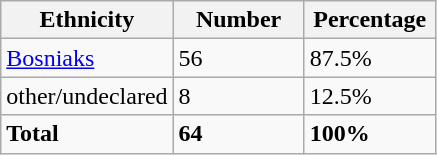<table class="wikitable">
<tr>
<th width="100px">Ethnicity</th>
<th width="80px">Number</th>
<th width="80px">Percentage</th>
</tr>
<tr>
<td><a href='#'>Bosniaks</a></td>
<td>56</td>
<td>87.5%</td>
</tr>
<tr>
<td>other/undeclared</td>
<td>8</td>
<td>12.5%</td>
</tr>
<tr>
<td><strong>Total</strong></td>
<td><strong>64</strong></td>
<td><strong>100%</strong></td>
</tr>
</table>
